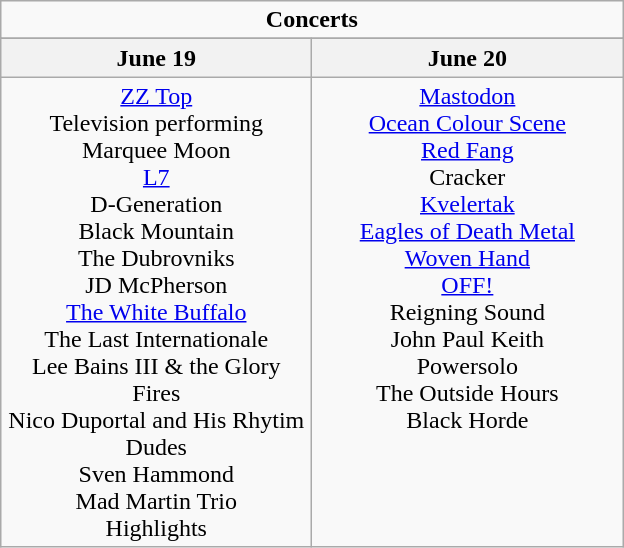<table class="wikitable">
<tr>
<td colspan="2" align="center"><strong>Concerts</strong></td>
</tr>
<tr>
</tr>
<tr>
<th>June 19</th>
<th>June 20</th>
</tr>
<tr>
<td valign="top" align="center" width="200"><a href='#'>ZZ Top</a><br>Television performing Marquee Moon<br><a href='#'>L7</a><br>D-Generation<br>Black Mountain<br>The Dubrovniks<br>JD McPherson<br><a href='#'>The White Buffalo</a><br>The Last Internationale<br>Lee Bains III & the Glory Fires<br>Nico Duportal and His Rhytim Dudes<br>Sven Hammond<br>Mad Martin Trio<br>Highlights</td>
<td valign="top" align="center" width="200"><a href='#'>Mastodon</a><br><a href='#'>Ocean Colour Scene</a><br><a href='#'>Red Fang</a><br>Cracker<br><a href='#'>Kvelertak</a><br><a href='#'>Eagles of Death Metal</a><br><a href='#'>Woven Hand</a><br><a href='#'>OFF!</a><br>Reigning Sound<br>John Paul Keith<br>Powersolo<br>The Outside Hours<br>Black Horde</td>
</tr>
</table>
